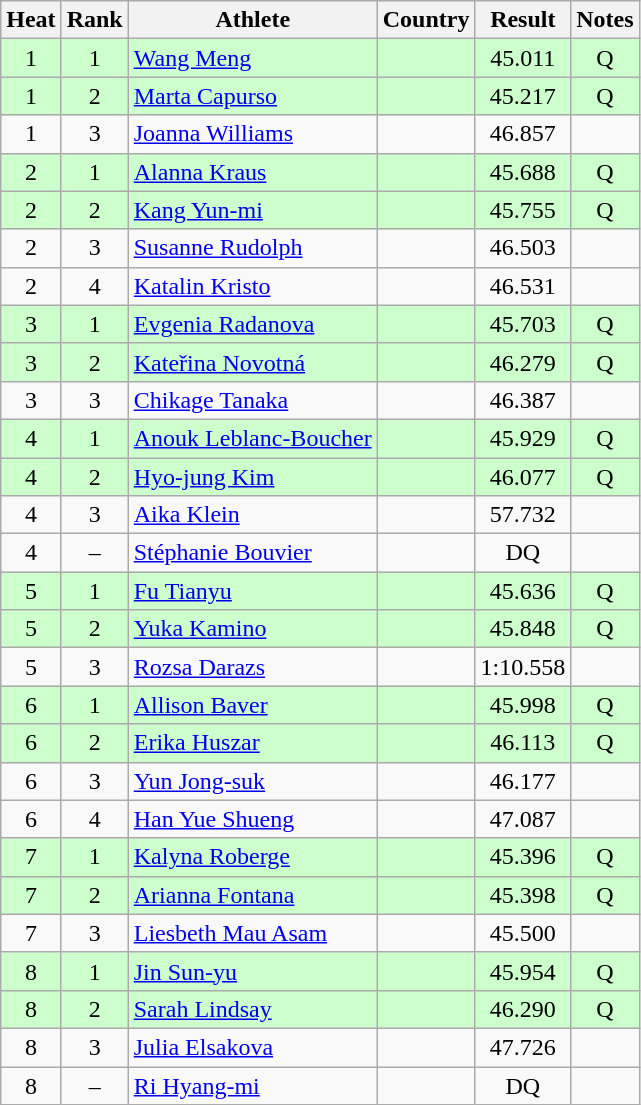<table class="wikitable sortable" style="text-align:center">
<tr>
<th>Heat</th>
<th>Rank</th>
<th>Athlete</th>
<th>Country</th>
<th>Result</th>
<th>Notes</th>
</tr>
<tr bgcolor=ccffcc>
<td>1</td>
<td>1</td>
<td align=left><a href='#'>Wang Meng</a></td>
<td></td>
<td>45.011</td>
<td>Q</td>
</tr>
<tr bgcolor=ccffcc>
<td>1</td>
<td>2</td>
<td align=left><a href='#'>Marta Capurso</a></td>
<td></td>
<td>45.217</td>
<td>Q</td>
</tr>
<tr>
<td>1</td>
<td>3</td>
<td align=left><a href='#'>Joanna Williams</a></td>
<td></td>
<td>46.857</td>
<td></td>
</tr>
<tr bgcolor=ccffcc>
<td>2</td>
<td>1</td>
<td align=left><a href='#'>Alanna Kraus</a></td>
<td></td>
<td>45.688</td>
<td>Q</td>
</tr>
<tr bgcolor=ccffcc>
<td>2</td>
<td>2</td>
<td align=left><a href='#'>Kang Yun-mi</a></td>
<td></td>
<td>45.755</td>
<td>Q</td>
</tr>
<tr>
<td>2</td>
<td>3</td>
<td align=left><a href='#'>Susanne Rudolph</a></td>
<td></td>
<td>46.503</td>
<td></td>
</tr>
<tr>
<td>2</td>
<td>4</td>
<td align=left><a href='#'>Katalin Kristo</a></td>
<td></td>
<td>46.531</td>
<td></td>
</tr>
<tr bgcolor=ccffcc>
<td>3</td>
<td>1</td>
<td align=left><a href='#'>Evgenia Radanova</a></td>
<td></td>
<td>45.703</td>
<td>Q</td>
</tr>
<tr bgcolor=ccffcc>
<td>3</td>
<td>2</td>
<td align=left><a href='#'>Kateřina Novotná</a></td>
<td></td>
<td>46.279</td>
<td>Q</td>
</tr>
<tr>
<td>3</td>
<td>3</td>
<td align=left><a href='#'>Chikage Tanaka</a></td>
<td></td>
<td>46.387</td>
<td></td>
</tr>
<tr bgcolor=ccffcc>
<td>4</td>
<td>1</td>
<td align=left><a href='#'>Anouk Leblanc-Boucher</a></td>
<td></td>
<td>45.929</td>
<td>Q</td>
</tr>
<tr bgcolor=ccffcc>
<td>4</td>
<td>2</td>
<td align=left><a href='#'>Hyo-jung Kim</a></td>
<td></td>
<td>46.077</td>
<td>Q</td>
</tr>
<tr>
<td>4</td>
<td>3</td>
<td align=left><a href='#'>Aika Klein</a></td>
<td></td>
<td>57.732</td>
<td></td>
</tr>
<tr>
<td>4</td>
<td>–</td>
<td align=left><a href='#'>Stéphanie Bouvier</a></td>
<td></td>
<td>DQ</td>
<td></td>
</tr>
<tr bgcolor=ccffcc>
<td>5</td>
<td>1</td>
<td align=left><a href='#'>Fu Tianyu</a></td>
<td></td>
<td>45.636</td>
<td>Q</td>
</tr>
<tr bgcolor=ccffcc>
<td>5</td>
<td>2</td>
<td align=left><a href='#'>Yuka Kamino</a></td>
<td></td>
<td>45.848</td>
<td>Q</td>
</tr>
<tr>
<td>5</td>
<td>3</td>
<td align=left><a href='#'>Rozsa Darazs</a></td>
<td></td>
<td>1:10.558</td>
<td></td>
</tr>
<tr bgcolor=ccffcc>
<td>6</td>
<td>1</td>
<td align=left><a href='#'>Allison Baver</a></td>
<td></td>
<td>45.998</td>
<td>Q</td>
</tr>
<tr bgcolor=ccffcc>
<td>6</td>
<td>2</td>
<td align=left><a href='#'>Erika Huszar</a></td>
<td></td>
<td>46.113</td>
<td>Q</td>
</tr>
<tr>
<td>6</td>
<td>3</td>
<td align=left><a href='#'>Yun Jong-suk</a></td>
<td></td>
<td>46.177</td>
<td></td>
</tr>
<tr>
<td>6</td>
<td>4</td>
<td align=left><a href='#'>Han Yue Shueng</a></td>
<td></td>
<td>47.087</td>
<td></td>
</tr>
<tr bgcolor=ccffcc>
<td>7</td>
<td>1</td>
<td align=left><a href='#'>Kalyna Roberge</a></td>
<td></td>
<td>45.396</td>
<td>Q</td>
</tr>
<tr bgcolor=ccffcc>
<td>7</td>
<td>2</td>
<td align=left><a href='#'>Arianna Fontana</a></td>
<td></td>
<td>45.398</td>
<td>Q</td>
</tr>
<tr>
<td>7</td>
<td>3</td>
<td align=left><a href='#'>Liesbeth Mau Asam</a></td>
<td></td>
<td>45.500</td>
<td></td>
</tr>
<tr bgcolor=ccffcc>
<td>8</td>
<td>1</td>
<td align=left><a href='#'>Jin Sun-yu</a></td>
<td></td>
<td>45.954</td>
<td>Q</td>
</tr>
<tr bgcolor=ccffcc>
<td>8</td>
<td>2</td>
<td align=left><a href='#'>Sarah Lindsay</a></td>
<td></td>
<td>46.290</td>
<td>Q</td>
</tr>
<tr>
<td>8</td>
<td>3</td>
<td align=left><a href='#'>Julia Elsakova</a></td>
<td></td>
<td>47.726</td>
<td></td>
</tr>
<tr>
<td>8</td>
<td>–</td>
<td align=left><a href='#'>Ri Hyang-mi</a></td>
<td></td>
<td>DQ</td>
<td></td>
</tr>
</table>
